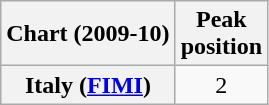<table class="wikitable plainrowheaders" style="text-align:center">
<tr>
<th scope="col">Chart (2009-10)</th>
<th scope="col">Peak<br>position</th>
</tr>
<tr>
<th scope="row">Italy (<a href='#'>FIMI</a>)</th>
<td style="text-align:center">2</td>
</tr>
</table>
